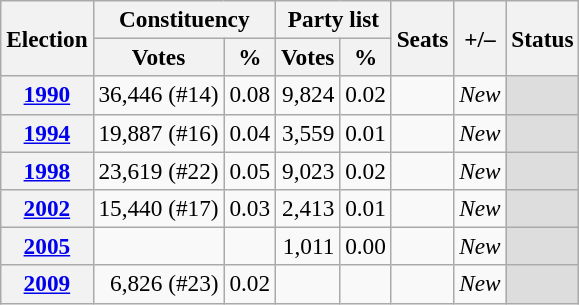<table class="wikitable" style="font-size:97%; text-align:right;">
<tr>
<th rowspan=2>Election</th>
<th colspan=2>Constituency</th>
<th colspan=2>Party list</th>
<th rowspan=2>Seats</th>
<th rowspan=2>+/–</th>
<th rowspan=2>Status</th>
</tr>
<tr>
<th>Votes</th>
<th>%</th>
<th>Votes</th>
<th>%</th>
</tr>
<tr>
<th><a href='#'>1990</a></th>
<td>36,446	 (#14)</td>
<td>0.08</td>
<td>9,824</td>
<td>0.02</td>
<td></td>
<td><em>New</em></td>
<td align=center style="background:#ddd;"></td>
</tr>
<tr>
<th><a href='#'>1994</a></th>
<td>19,887	 (#16)</td>
<td>0.04</td>
<td>3,559</td>
<td>0.01</td>
<td></td>
<td><em>New</em></td>
<td align=center style="background:#ddd;"></td>
</tr>
<tr>
<th><a href='#'>1998</a></th>
<td>23,619 (#22)</td>
<td>0.05</td>
<td>9,023</td>
<td>0.02</td>
<td></td>
<td><em>New</em></td>
<td align=center style="background:#ddd;"></td>
</tr>
<tr>
<th><a href='#'>2002</a></th>
<td>15,440 (#17)</td>
<td>0.03</td>
<td>2,413</td>
<td>0.01</td>
<td></td>
<td><em>New</em></td>
<td align=center style="background:#ddd;"></td>
</tr>
<tr>
<th><a href='#'>2005</a></th>
<td></td>
<td></td>
<td>1,011</td>
<td>0.00</td>
<td></td>
<td><em>New</em></td>
<td align=center style="background:#ddd;"></td>
</tr>
<tr>
<th><a href='#'>2009</a></th>
<td>6,826	 (#23)</td>
<td>0.02</td>
<td></td>
<td></td>
<td></td>
<td><em>New</em></td>
<td align=center style="background:#ddd;"></td>
</tr>
</table>
